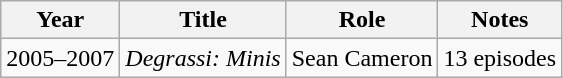<table class="wikitable">
<tr>
<th>Year</th>
<th>Title</th>
<th>Role</th>
<th>Notes</th>
</tr>
<tr>
<td>2005–2007</td>
<td><em>Degrassi: Minis</em></td>
<td>Sean Cameron</td>
<td>13 episodes</td>
</tr>
</table>
